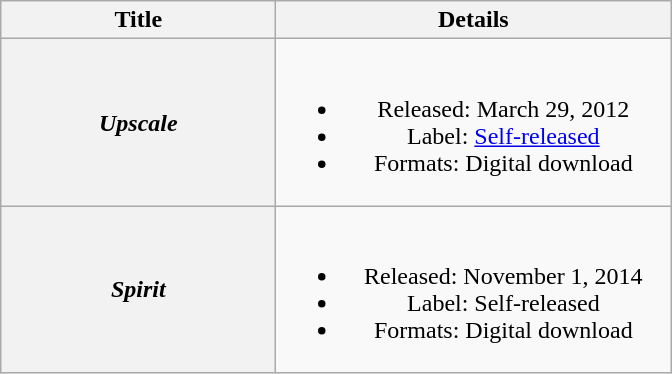<table class="wikitable plainrowheaders" style="text-align:center;">
<tr>
<th scope="col" style="width:11em;">Title</th>
<th scope="col" style="width:16em;">Details</th>
</tr>
<tr>
<th scope="row"><em>Upscale</em></th>
<td><br><ul><li>Released: March 29, 2012</li><li>Label: <a href='#'>Self-released</a></li><li>Formats: Digital download</li></ul></td>
</tr>
<tr>
<th scope="row"><em>Spirit</em></th>
<td><br><ul><li>Released: November 1, 2014</li><li>Label: Self-released</li><li>Formats: Digital download</li></ul></td>
</tr>
</table>
